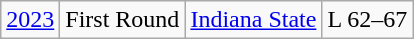<table class="wikitable">
<tr align="center">
<td><a href='#'>2023</a></td>
<td>First Round</td>
<td><a href='#'>Indiana State</a></td>
<td>L 62–67</td>
</tr>
</table>
